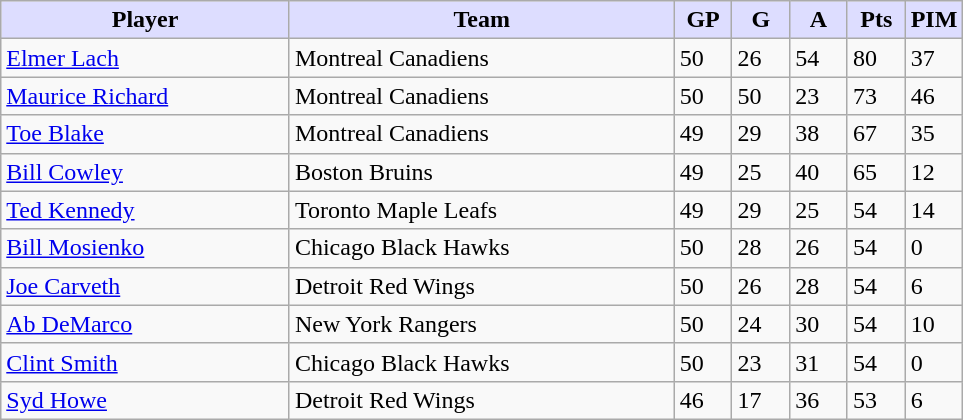<table class="wikitable">
<tr>
<th style="background:#ddf; width:30%;">Player</th>
<th style="background:#ddf; width:40%;">Team</th>
<th style="background:#ddf; width:6%;">GP</th>
<th style="background:#ddf; width:6%;">G</th>
<th style="background:#ddf; width:6%;">A</th>
<th style="background:#ddf; width:6%;">Pts</th>
<th style="background:#ddf; width:6%;">PIM</th>
</tr>
<tr>
<td><a href='#'>Elmer Lach</a></td>
<td>Montreal Canadiens</td>
<td>50</td>
<td>26</td>
<td>54</td>
<td>80</td>
<td>37</td>
</tr>
<tr>
<td><a href='#'>Maurice Richard</a></td>
<td>Montreal Canadiens</td>
<td>50</td>
<td>50</td>
<td>23</td>
<td>73</td>
<td>46</td>
</tr>
<tr>
<td><a href='#'>Toe Blake</a></td>
<td>Montreal Canadiens</td>
<td>49</td>
<td>29</td>
<td>38</td>
<td>67</td>
<td>35</td>
</tr>
<tr>
<td><a href='#'>Bill Cowley</a></td>
<td>Boston Bruins</td>
<td>49</td>
<td>25</td>
<td>40</td>
<td>65</td>
<td>12</td>
</tr>
<tr>
<td><a href='#'>Ted Kennedy</a></td>
<td>Toronto Maple Leafs</td>
<td>49</td>
<td>29</td>
<td>25</td>
<td>54</td>
<td>14</td>
</tr>
<tr>
<td><a href='#'>Bill Mosienko</a></td>
<td>Chicago Black Hawks</td>
<td>50</td>
<td>28</td>
<td>26</td>
<td>54</td>
<td>0</td>
</tr>
<tr>
<td><a href='#'>Joe Carveth</a></td>
<td>Detroit Red Wings</td>
<td>50</td>
<td>26</td>
<td>28</td>
<td>54</td>
<td>6</td>
</tr>
<tr>
<td><a href='#'>Ab DeMarco</a></td>
<td>New York Rangers</td>
<td>50</td>
<td>24</td>
<td>30</td>
<td>54</td>
<td>10</td>
</tr>
<tr>
<td><a href='#'>Clint Smith</a></td>
<td>Chicago Black Hawks</td>
<td>50</td>
<td>23</td>
<td>31</td>
<td>54</td>
<td>0</td>
</tr>
<tr>
<td><a href='#'>Syd Howe</a></td>
<td>Detroit Red Wings</td>
<td>46</td>
<td>17</td>
<td>36</td>
<td>53</td>
<td>6</td>
</tr>
</table>
